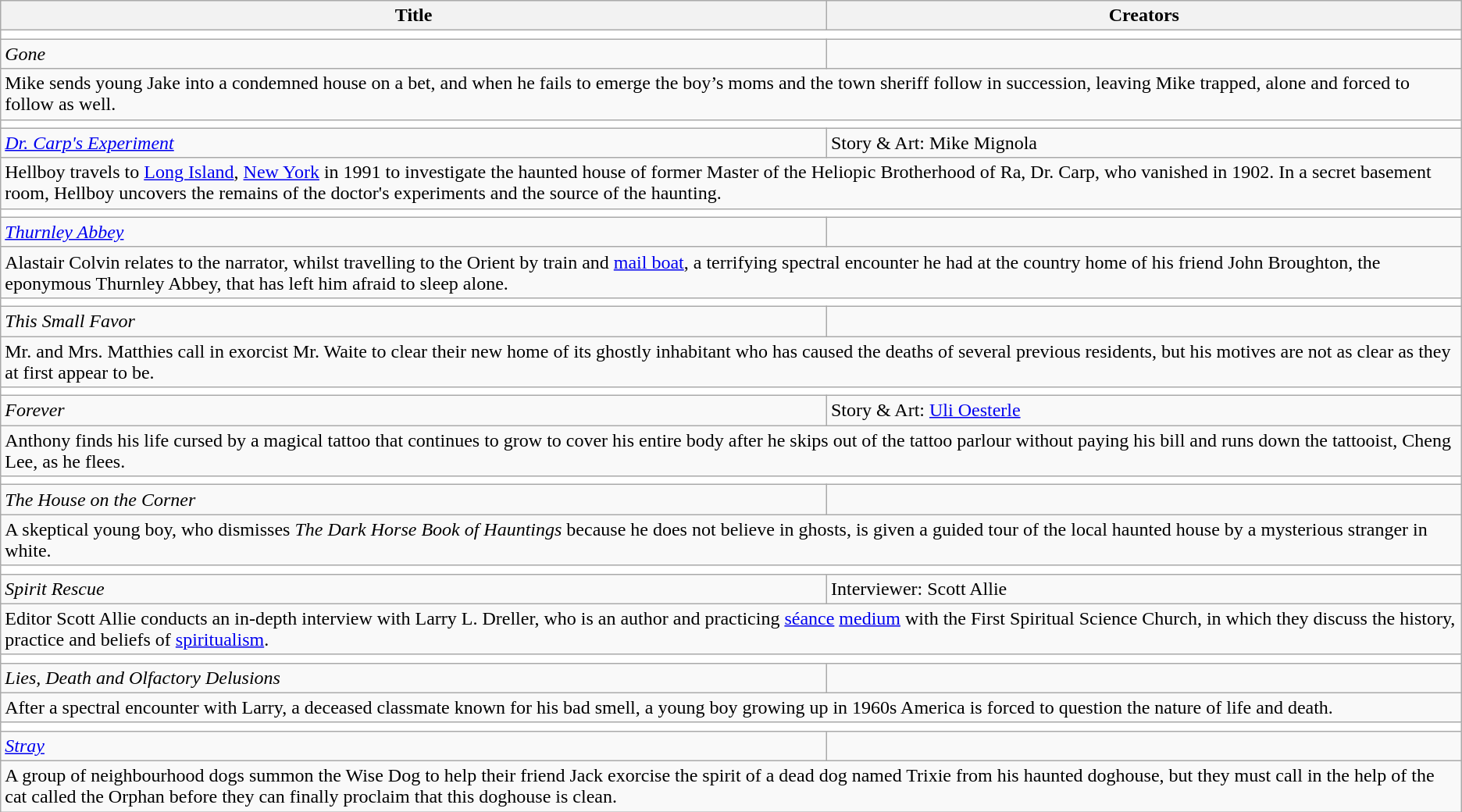<table class="wikitable">
<tr>
<th>Title</th>
<th>Creators</th>
</tr>
<tr>
<td colspan="6" bgcolor="#FFFFFF"></td>
</tr>
<tr>
<td><em>Gone</em></td>
<td></td>
</tr>
<tr>
<td colspan="6">Mike sends young Jake into a condemned house on a bet, and when he fails to emerge the boy’s moms and the town sheriff follow in succession, leaving Mike trapped, alone and forced to follow as well.</td>
</tr>
<tr>
<td colspan="6" bgcolor="#FFFFFF"></td>
</tr>
<tr>
<td><em><a href='#'>Dr. Carp's Experiment</a></em></td>
<td>Story & Art: Mike Mignola</td>
</tr>
<tr>
<td colspan="6">Hellboy travels to <a href='#'>Long Island</a>, <a href='#'>New York</a> in 1991 to investigate the haunted house of former Master of the Heliopic Brotherhood of Ra, Dr. Carp, who vanished in 1902. In a secret basement room, Hellboy uncovers the remains of the doctor's experiments and the source of the haunting.</td>
</tr>
<tr>
<td colspan="6" bgcolor="#FFFFFF"></td>
</tr>
<tr>
<td><em><a href='#'>Thurnley Abbey</a></em></td>
<td></td>
</tr>
<tr>
<td colspan="6">Alastair Colvin relates to the narrator, whilst travelling to the Orient by train and <a href='#'>mail boat</a>, a terrifying spectral encounter he had at the country home of his friend John Broughton, the eponymous Thurnley Abbey, that has left him afraid to sleep alone.</td>
</tr>
<tr>
<td colspan="6" bgcolor="#FFFFFF"></td>
</tr>
<tr>
<td><em>This Small Favor</em></td>
<td></td>
</tr>
<tr>
<td colspan="6">Mr. and Mrs. Matthies call in exorcist Mr. Waite to clear their new home of its ghostly inhabitant who has caused the deaths of several previous residents, but his motives are not as clear as they at first appear to be.</td>
</tr>
<tr>
<td colspan="6" bgcolor="#FFFFFF"></td>
</tr>
<tr>
<td><em>Forever</em></td>
<td>Story & Art: <a href='#'>Uli Oesterle</a></td>
</tr>
<tr>
<td colspan="6">Anthony finds his life cursed by a magical tattoo that continues to grow to cover his entire body after he skips out of the tattoo parlour without paying his bill and runs down the tattooist, Cheng Lee, as he flees.</td>
</tr>
<tr>
<td colspan="6" bgcolor="#FFFFFF"></td>
</tr>
<tr>
<td><em>The House on the Corner</em></td>
<td></td>
</tr>
<tr>
<td colspan="6">A skeptical young boy, who dismisses <em>The Dark Horse Book of Hauntings</em> because he does not believe in ghosts, is given a guided tour of the local haunted house by a mysterious stranger in white.</td>
</tr>
<tr>
<td colspan="6" bgcolor="#FFFFFF"></td>
</tr>
<tr>
<td><em>Spirit Rescue</em></td>
<td>Interviewer: Scott Allie</td>
</tr>
<tr>
<td colspan="6">Editor Scott Allie conducts an in-depth interview with Larry L. Dreller, who is an author and practicing <a href='#'>séance</a> <a href='#'>medium</a> with the First Spiritual Science Church, in which they discuss the history, practice and beliefs of <a href='#'>spiritualism</a>.</td>
</tr>
<tr>
<td colspan="6" bgcolor="#FFFFFF"></td>
</tr>
<tr>
<td><em>Lies, Death and Olfactory Delusions</em></td>
<td></td>
</tr>
<tr>
<td colspan="6">After a spectral encounter with Larry, a deceased classmate known for his bad smell, a young boy growing up in 1960s America is forced to question the nature of life and death.</td>
</tr>
<tr>
<td colspan="6" bgcolor="#FFFFFF"></td>
</tr>
<tr>
<td><em><a href='#'>Stray</a></em></td>
<td></td>
</tr>
<tr>
<td colspan="6">A group of neighbourhood dogs summon the Wise Dog to help their friend Jack exorcise the spirit of a dead dog named Trixie from his haunted doghouse, but they must call in the help of the cat called the Orphan before they can finally proclaim that this doghouse is clean.</td>
</tr>
</table>
